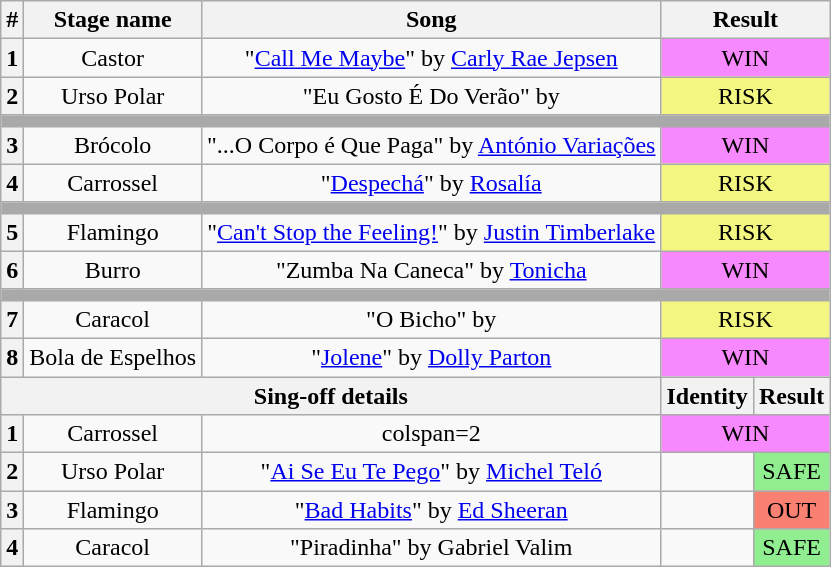<table class="wikitable plainrowheaders" style="text-align: center;">
<tr>
<th>#</th>
<th>Stage name</th>
<th>Song</th>
<th colspan=2>Result</th>
</tr>
<tr>
<th>1</th>
<td>Castor</td>
<td>"<a href='#'>Call Me Maybe</a>" by <a href='#'>Carly Rae Jepsen</a></td>
<td colspan=2 bgcolor="#F888FD">WIN</td>
</tr>
<tr>
<th>2</th>
<td>Urso Polar</td>
<td>"Eu Gosto É Do Verão" by </td>
<td colspan=2 bgcolor="#F3F781">RISK</td>
</tr>
<tr>
<td colspan="5" style="background:darkgray"></td>
</tr>
<tr>
<th>3</th>
<td>Brócolo</td>
<td>"...O Corpo é Que Paga" by <a href='#'>António Variações</a></td>
<td colspan=2 bgcolor="#F888FD">WIN</td>
</tr>
<tr>
<th>4</th>
<td>Carrossel</td>
<td>"<a href='#'>Despechá</a>" by <a href='#'>Rosalía</a></td>
<td colspan=2 bgcolor="#F3F781">RISK</td>
</tr>
<tr>
<td colspan="5" style="background:darkgray"></td>
</tr>
<tr>
<th>5</th>
<td>Flamingo</td>
<td>"<a href='#'>Can't Stop the Feeling!</a>" by <a href='#'>Justin Timberlake</a></td>
<td colspan=2 bgcolor="#F3F781">RISK</td>
</tr>
<tr>
<th>6</th>
<td>Burro</td>
<td>"Zumba Na Caneca" by <a href='#'>Tonicha</a></td>
<td colspan=2 bgcolor="#F888FD">WIN</td>
</tr>
<tr>
<td colspan="5" style="background:darkgray"></td>
</tr>
<tr>
<th>7</th>
<td>Caracol</td>
<td>"O Bicho" by </td>
<td colspan=2 bgcolor="#F3F781">RISK</td>
</tr>
<tr>
<th>8</th>
<td>Bola de Espelhos</td>
<td>"<a href='#'>Jolene</a>" by <a href='#'>Dolly Parton</a></td>
<td colspan=2 bgcolor="#F888FD">WIN</td>
</tr>
<tr>
<th colspan="3">Sing-off details</th>
<th>Identity</th>
<th>Result</th>
</tr>
<tr>
<th>1</th>
<td>Carrossel</td>
<td>colspan=2 </td>
<td colspan=2 bgcolor="#F888FD">WIN</td>
</tr>
<tr>
<th>2</th>
<td>Urso Polar</td>
<td>"<a href='#'>Ai Se Eu Te Pego</a>" by <a href='#'>Michel Teló</a></td>
<td></td>
<td bgcolor=lightgreen>SAFE</td>
</tr>
<tr>
<th>3</th>
<td>Flamingo</td>
<td>"<a href='#'>Bad Habits</a>" by <a href='#'>Ed Sheeran</a></td>
<td Marco Horácio></td>
<td bgcolor="salmon">OUT</td>
</tr>
<tr>
<th>4</th>
<td>Caracol</td>
<td>"Piradinha" by Gabriel Valim</td>
<td></td>
<td bgcolor=lightgreen>SAFE</td>
</tr>
</table>
